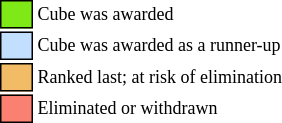<table class="toccolours" style="font-size: 75%; white-space: nowrap;">
<tr>
<td style="background:#7FE817; border: 1px solid black;">      </td>
<td>Cube was awarded</td>
</tr>
<tr>
<td style="background:#C2DFFF; border: 1px solid black;">      </td>
<td>Cube was awarded as a runner-up</td>
</tr>
<tr>
<td style="background:#F2BB66; border: 1px solid black;">      </td>
<td>Ranked last; at risk of elimination</td>
</tr>
<tr>
<td style="background:salmon; border: 1px solid black;">      </td>
<td>Eliminated or withdrawn</td>
</tr>
<tr>
</tr>
</table>
